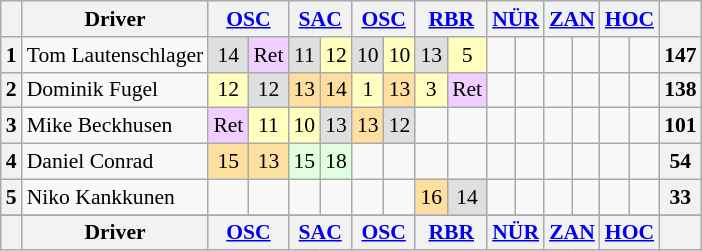<table align=left| class="wikitable" style="font-size: 90%; text-align: center">
<tr valign="top">
<th valign=middle></th>
<th valign=middle>Driver</th>
<th colspan=2><a href='#'>OSC</a><br></th>
<th colspan=2><a href='#'>SAC</a><br></th>
<th colspan=2><a href='#'>OSC</a><br></th>
<th colspan=2><a href='#'>RBR</a><br></th>
<th colspan=2><a href='#'>NÜR</a><br></th>
<th colspan=2><a href='#'>ZAN</a><br></th>
<th colspan=2><a href='#'>HOC</a><br></th>
<th valign=middle>  </th>
</tr>
<tr>
<th>1</th>
<td align=left> Tom Lautenschlager</td>
<td style="background:#dfdfdf;">14</td>
<td style="background:#efcfff;">Ret</td>
<td style="background:#dfdfdf;">11</td>
<td style="background:#ffffbf;">12</td>
<td style="background:#dfdfdf;">10</td>
<td style="background:#ffffbf;">10</td>
<td style="background:#dfdfdf;">13</td>
<td style="background:#ffffbf;">5</td>
<td></td>
<td></td>
<td></td>
<td></td>
<td></td>
<td></td>
<th>147</th>
</tr>
<tr>
<th>2</th>
<td align=left> Dominik Fugel</td>
<td style="background:#ffffbf;">12</td>
<td style="background:#dfdfdf;">12</td>
<td style="background:#ffdf9f;">13</td>
<td style="background:#ffdf9f;">14</td>
<td style="background:#ffffbf;">1</td>
<td style="background:#ffdf9f;">13</td>
<td style="background:#ffffbf;">3</td>
<td style="background:#efcfff;">Ret</td>
<td></td>
<td></td>
<td></td>
<td></td>
<td></td>
<td></td>
<th>138</th>
</tr>
<tr>
<th>3</th>
<td align=left> Mike Beckhusen</td>
<td style="background:#efcfff;">Ret</td>
<td style="background:#ffffbf;">11</td>
<td style="background:#ffffbf;">10</td>
<td style="background:#dfdfdf;">13</td>
<td style="background:#ffdf9f;">13</td>
<td style="background:#dfdfdf;">12</td>
<td></td>
<td></td>
<td></td>
<td></td>
<td></td>
<td></td>
<td></td>
<td></td>
<th>101</th>
</tr>
<tr>
<th>4</th>
<td align=left> Daniel Conrad</td>
<td style="background:#ffdf9f;">15</td>
<td style="background:#ffdf9f;">13</td>
<td style="background:#dfffdf;">15</td>
<td style="background:#dfffdf;">18</td>
<td></td>
<td></td>
<td></td>
<td></td>
<td></td>
<td></td>
<td></td>
<td></td>
<td></td>
<td></td>
<th>54</th>
</tr>
<tr>
<th>5</th>
<td align=left> Niko Kankkunen</td>
<td></td>
<td></td>
<td></td>
<td></td>
<td></td>
<td></td>
<td style="background:#ffdf9f;">16</td>
<td style="background:#dfdfdf;">14</td>
<td></td>
<td></td>
<td></td>
<td></td>
<td></td>
<td></td>
<th>33</th>
</tr>
<tr>
</tr>
<tr valign="top">
<th valign=middle></th>
<th valign=middle>Driver</th>
<th colspan=2><a href='#'>OSC</a><br></th>
<th colspan=2><a href='#'>SAC</a><br></th>
<th colspan=2><a href='#'>OSC</a><br></th>
<th colspan=2><a href='#'>RBR</a><br></th>
<th colspan=2><a href='#'>NÜR</a><br></th>
<th colspan=2><a href='#'>ZAN</a><br></th>
<th colspan=2><a href='#'>HOC</a><br></th>
<th valign=middle>  </th>
</tr>
</table>
